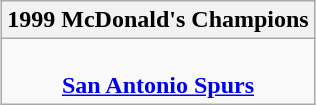<table class=wikitable style="text-align:center; margin:auto">
<tr>
<th>1999 McDonald's Champions</th>
</tr>
<tr>
<td><br><strong><a href='#'>San Antonio Spurs</a></strong></td>
</tr>
</table>
